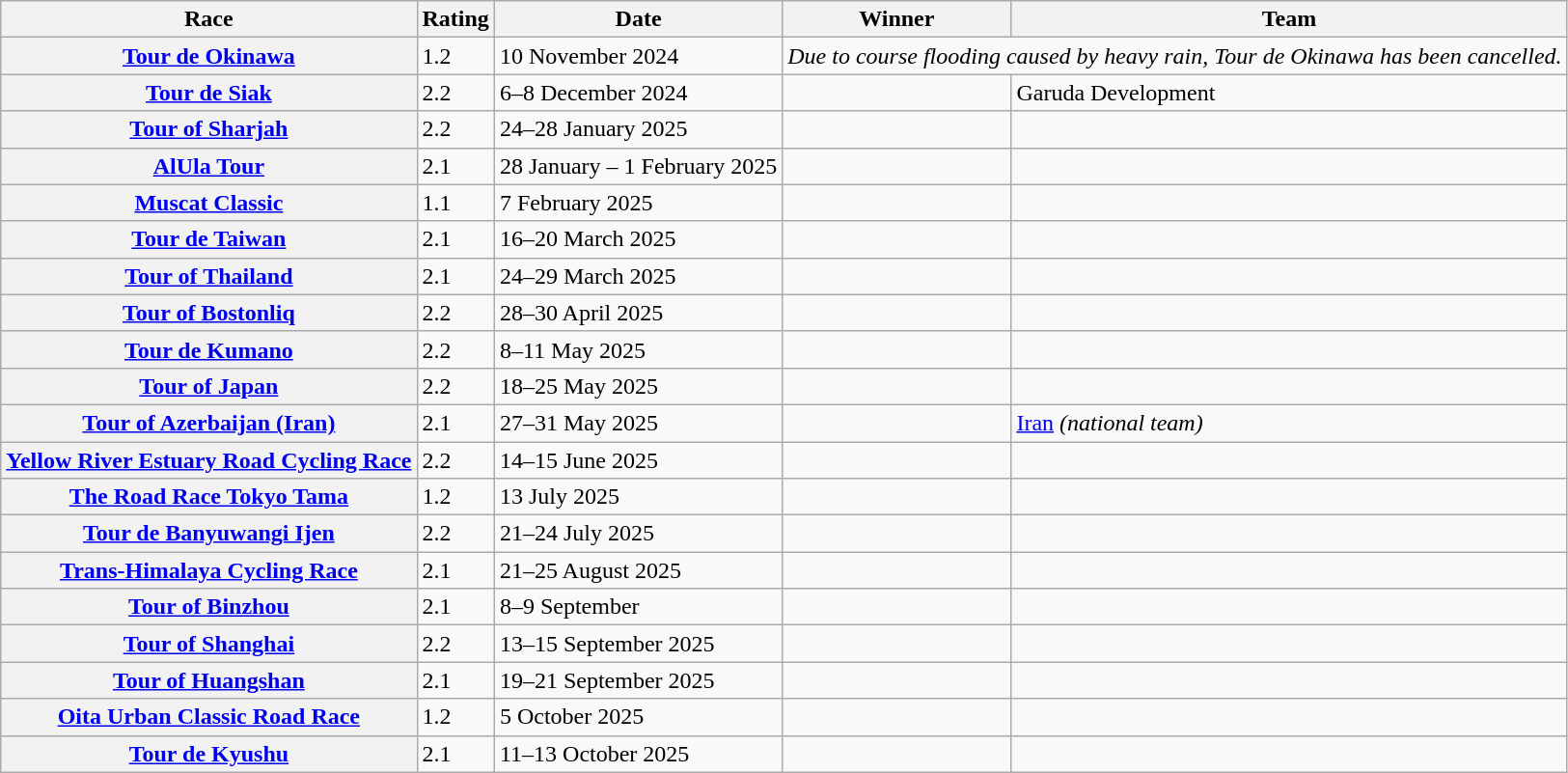<table class="wikitable plainrowheaders">
<tr>
<th scope="col">Race</th>
<th scope="col">Rating</th>
<th scope="col">Date</th>
<th scope="col">Winner</th>
<th scope="col">Team</th>
</tr>
<tr>
<th scope="row"> <a href='#'>Tour de Okinawa</a></th>
<td>1.2</td>
<td>10 November 2024</td>
<td align=ceneter colspan="2"><em>Due to course flooding caused by heavy rain, Tour de Okinawa has been cancelled.</em></td>
</tr>
<tr>
<th scope="row"> <a href='#'>Tour de Siak</a></th>
<td>2.2</td>
<td>6–8 December 2024</td>
<td></td>
<td>Garuda Development</td>
</tr>
<tr>
<th scope="row"> <a href='#'>Tour of Sharjah</a></th>
<td>2.2</td>
<td>24–28 January 2025</td>
<td></td>
<td></td>
</tr>
<tr>
<th scope="row"> <a href='#'>AlUla Tour</a></th>
<td>2.1</td>
<td>28 January – 1 February 2025</td>
<td></td>
<td></td>
</tr>
<tr>
<th scope="row"> <a href='#'>Muscat Classic</a></th>
<td>1.1</td>
<td>7 February 2025</td>
<td></td>
<td></td>
</tr>
<tr>
<th scope="row"> <a href='#'>Tour de Taiwan</a></th>
<td>2.1</td>
<td>16–20 March 2025</td>
<td></td>
<td></td>
</tr>
<tr>
<th scope="row"> <a href='#'>Tour of Thailand</a></th>
<td>2.1</td>
<td>24–29 March 2025</td>
<td></td>
<td></td>
</tr>
<tr>
<th scope="row"> <a href='#'>Tour of Bostonliq</a></th>
<td>2.2</td>
<td>28–30 April 2025</td>
<td></td>
<td></td>
</tr>
<tr>
<th scope="row"> <a href='#'>Tour de Kumano</a></th>
<td>2.2</td>
<td>8–11 May 2025</td>
<td></td>
<td></td>
</tr>
<tr>
<th scope="row"> <a href='#'>Tour of Japan</a></th>
<td>2.2</td>
<td>18–25 May 2025</td>
<td></td>
<td></td>
</tr>
<tr>
<th scope="row"> <a href='#'>Tour of Azerbaijan (Iran)</a></th>
<td>2.1</td>
<td>27–31 May 2025</td>
<td></td>
<td><a href='#'>Iran</a> <em>(national team)</em></td>
</tr>
<tr>
<th scope="row"> <a href='#'>Yellow River Estuary Road Cycling Race</a></th>
<td>2.2</td>
<td>14–15 June 2025</td>
<td></td>
<td></td>
</tr>
<tr>
<th scope="row"> <a href='#'>The Road Race Tokyo Tama</a></th>
<td>1.2</td>
<td>13 July 2025</td>
<td></td>
<td></td>
</tr>
<tr>
<th scope="row"> <a href='#'>Tour de Banyuwangi Ijen</a></th>
<td>2.2</td>
<td>21–24 July 2025</td>
<td></td>
<td></td>
</tr>
<tr>
<th scope="row"> <a href='#'>Trans-Himalaya Cycling Race</a></th>
<td>2.1</td>
<td>21–25 August 2025</td>
<td></td>
<td></td>
</tr>
<tr>
<th scope="row"> <a href='#'>Tour of Binzhou</a></th>
<td>2.1</td>
<td>8–9 September</td>
<td></td>
<td></td>
</tr>
<tr>
<th scope="row"> <a href='#'>Tour of Shanghai</a></th>
<td>2.2</td>
<td>13–15 September 2025</td>
<td></td>
<td></td>
</tr>
<tr>
<th scope="row"> <a href='#'>Tour of Huangshan</a></th>
<td>2.1</td>
<td>19–21 September 2025</td>
<td></td>
<td></td>
</tr>
<tr>
<th scope="row"> <a href='#'>Oita Urban Classic Road Race</a></th>
<td>1.2</td>
<td>5 October 2025</td>
<td></td>
<td></td>
</tr>
<tr>
<th scope="row"> <a href='#'>Tour de Kyushu</a></th>
<td>2.1</td>
<td>11–13 October 2025</td>
<td></td>
<td></td>
</tr>
</table>
